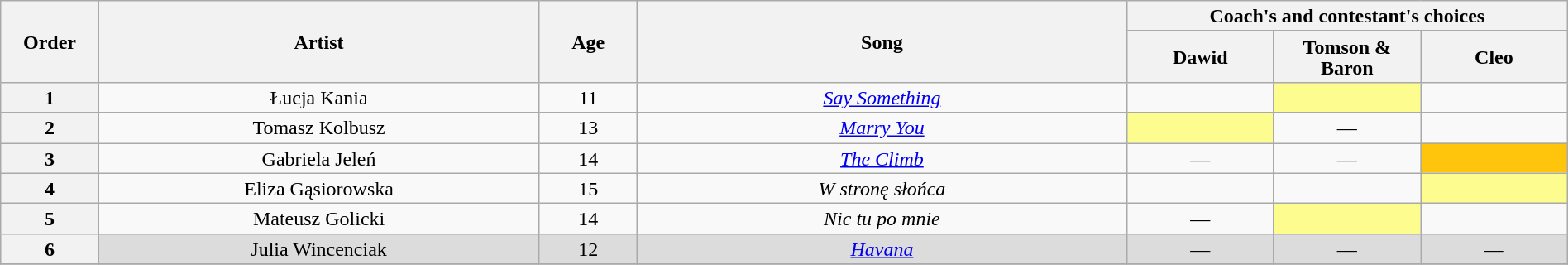<table class="wikitable" style="text-align:center; line-height:17px; width:100%;">
<tr>
<th scope="col" rowspan="2" style="width:04%;">Order</th>
<th scope="col" rowspan="2" style="width:18%;">Artist</th>
<th scope="col" rowspan="2" style="width:04%;">Age</th>
<th scope="col" rowspan="2" style="width:20%;">Song</th>
<th colspan="3">Coach's and contestant's choices</th>
</tr>
<tr>
<th style="width:06%;">Dawid</th>
<th style="width:06%;">Tomson & Baron</th>
<th style="width:06%;">Cleo</th>
</tr>
<tr>
<th>1</th>
<td>Łucja Kania</td>
<td>11</td>
<td><em><a href='#'>Say Something</a></em></td>
<td><strong></strong></td>
<td style="background:#fdfc8f;"><strong></strong></td>
<td><strong></strong></td>
</tr>
<tr>
<th>2</th>
<td>Tomasz Kolbusz</td>
<td>13</td>
<td><em><a href='#'>Marry You</a></em></td>
<td style="background:#fdfc8f;"><strong></strong></td>
<td>—</td>
<td><strong></strong></td>
</tr>
<tr>
<th>3</th>
<td>Gabriela Jeleń</td>
<td>14</td>
<td><em><a href='#'>The Climb</a></em></td>
<td>—</td>
<td>—</td>
<td style="background:#FFC40C;"><strong></strong></td>
</tr>
<tr>
<th>4</th>
<td>Eliza Gąsiorowska</td>
<td>15</td>
<td><em>W stronę słońca</em></td>
<td><strong></strong></td>
<td><strong></strong></td>
<td style="background:#fdfc8f;"><strong></strong></td>
</tr>
<tr>
<th>5</th>
<td>Mateusz Golicki</td>
<td>14</td>
<td><em>Nic tu po mnie</em></td>
<td>—</td>
<td style="background:#fdfc8f;"><strong></strong></td>
<td><strong></strong></td>
</tr>
<tr style="background:#DCDCDC;">
<th>6</th>
<td>Julia Wincenciak</td>
<td>12</td>
<td><em><a href='#'>Havana</a></em></td>
<td>—</td>
<td>—</td>
<td>—</td>
</tr>
<tr>
</tr>
</table>
